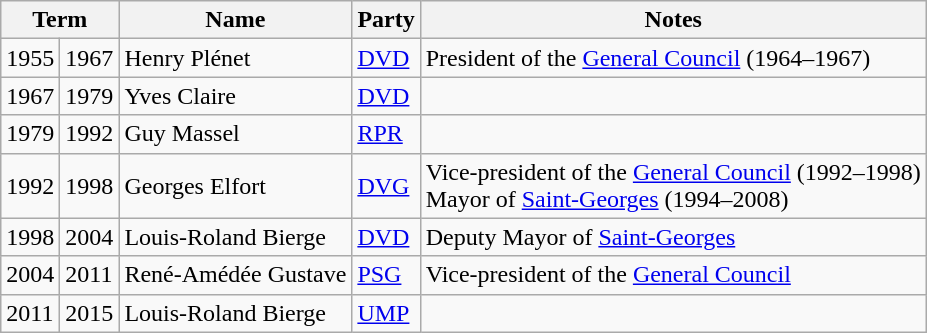<table class="wikitable">
<tr>
<th colspan="2">Term</th>
<th>Name</th>
<th>Party</th>
<th>Notes</th>
</tr>
<tr>
<td>1955</td>
<td>1967</td>
<td>Henry Plénet</td>
<td><a href='#'>DVD</a></td>
<td>President of the <a href='#'>General Council</a> (1964–1967)</td>
</tr>
<tr>
<td>1967</td>
<td>1979</td>
<td>Yves Claire</td>
<td><a href='#'>DVD</a></td>
<td></td>
</tr>
<tr>
<td>1979</td>
<td>1992</td>
<td>Guy Massel</td>
<td><a href='#'>RPR</a></td>
<td></td>
</tr>
<tr>
<td>1992</td>
<td>1998</td>
<td>Georges Elfort</td>
<td><a href='#'>DVG</a></td>
<td>Vice-president of the <a href='#'>General Council</a> (1992–1998)<br>Mayor of <a href='#'>Saint-Georges</a> (1994–2008)</td>
</tr>
<tr>
<td>1998</td>
<td>2004</td>
<td>Louis-Roland Bierge</td>
<td><a href='#'>DVD</a></td>
<td>Deputy Mayor of <a href='#'>Saint-Georges</a></td>
</tr>
<tr>
<td>2004</td>
<td>2011</td>
<td>René-Amédée Gustave</td>
<td><a href='#'>PSG</a></td>
<td>Vice-president of the <a href='#'>General Council</a></td>
</tr>
<tr>
<td>2011</td>
<td>2015</td>
<td>Louis-Roland Bierge</td>
<td><a href='#'>UMP</a></td>
<td></td>
</tr>
</table>
